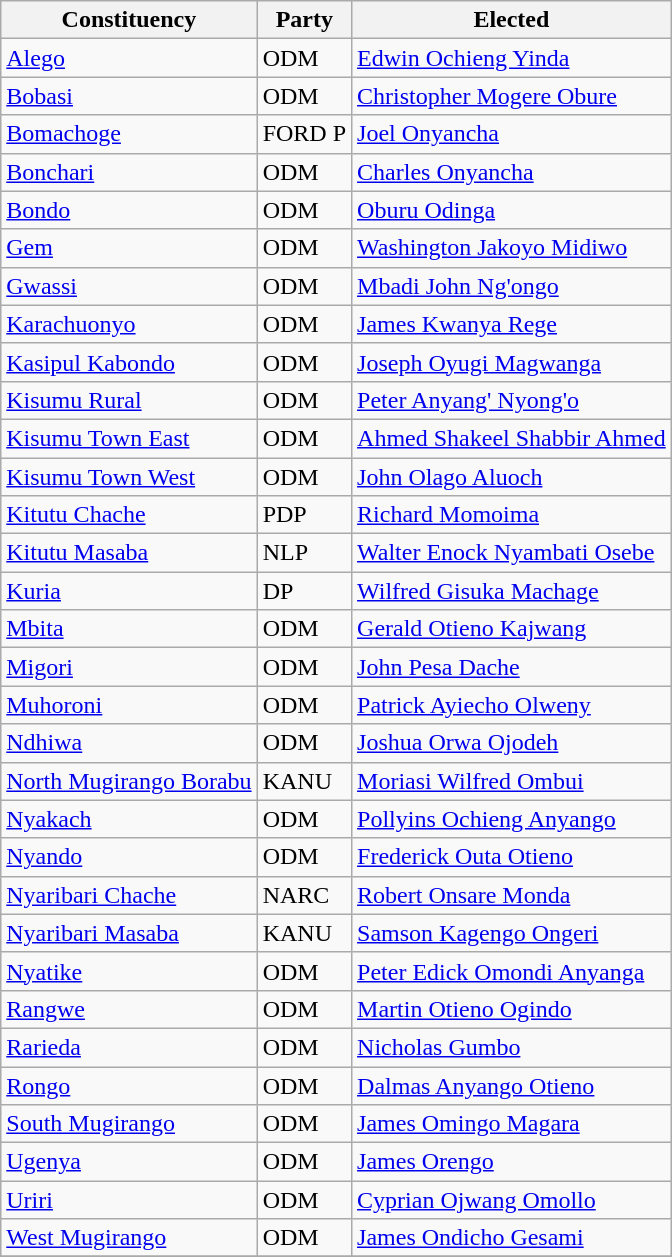<table class="wikitable">
<tr>
<th>Constituency</th>
<th>Party  <br><small></small></th>
<th>Elected</th>
</tr>
<tr>
<td><a href='#'>Alego</a></td>
<td>ODM</td>
<td><a href='#'>Edwin Ochieng Yinda</a></td>
</tr>
<tr>
<td><a href='#'>Bobasi</a></td>
<td>ODM</td>
<td><a href='#'>Christopher Mogere Obure</a></td>
</tr>
<tr>
<td><a href='#'>Bomachoge</a></td>
<td>FORD P</td>
<td><a href='#'>Joel Onyancha</a></td>
</tr>
<tr>
<td><a href='#'>Bonchari</a></td>
<td>ODM</td>
<td><a href='#'>Charles Onyancha</a></td>
</tr>
<tr>
<td><a href='#'>Bondo</a></td>
<td>ODM</td>
<td><a href='#'>Oburu Odinga</a></td>
</tr>
<tr>
<td><a href='#'>Gem</a></td>
<td>ODM</td>
<td><a href='#'>Washington Jakoyo Midiwo</a></td>
</tr>
<tr>
<td><a href='#'>Gwassi</a></td>
<td>ODM</td>
<td><a href='#'>Mbadi John Ng'ongo</a></td>
</tr>
<tr>
<td><a href='#'>Karachuonyo</a></td>
<td>ODM</td>
<td><a href='#'>James Kwanya Rege</a></td>
</tr>
<tr>
<td><a href='#'>Kasipul Kabondo</a></td>
<td>ODM</td>
<td><a href='#'>Joseph Oyugi Magwanga</a></td>
</tr>
<tr>
<td><a href='#'>Kisumu Rural</a></td>
<td>ODM</td>
<td><a href='#'>Peter Anyang' Nyong'o</a></td>
</tr>
<tr>
<td><a href='#'>Kisumu Town East</a></td>
<td>ODM</td>
<td><a href='#'>Ahmed Shakeel Shabbir Ahmed</a></td>
</tr>
<tr>
<td><a href='#'>Kisumu Town West</a></td>
<td>ODM</td>
<td><a href='#'>John Olago Aluoch</a></td>
</tr>
<tr>
<td><a href='#'>Kitutu Chache</a></td>
<td>PDP</td>
<td><a href='#'>Richard Momoima</a></td>
</tr>
<tr>
<td><a href='#'>Kitutu Masaba</a></td>
<td>NLP</td>
<td><a href='#'>Walter Enock Nyambati Osebe</a></td>
</tr>
<tr>
<td><a href='#'>Kuria</a></td>
<td>DP</td>
<td><a href='#'>Wilfred Gisuka Machage</a></td>
</tr>
<tr>
<td><a href='#'>Mbita</a></td>
<td>ODM</td>
<td><a href='#'>Gerald Otieno Kajwang</a></td>
</tr>
<tr>
<td><a href='#'>Migori</a></td>
<td>ODM</td>
<td><a href='#'>John Pesa Dache</a></td>
</tr>
<tr>
<td><a href='#'>Muhoroni</a></td>
<td>ODM</td>
<td><a href='#'>Patrick Ayiecho Olweny</a></td>
</tr>
<tr>
<td><a href='#'>Ndhiwa</a></td>
<td>ODM</td>
<td><a href='#'>Joshua Orwa Ojodeh</a></td>
</tr>
<tr>
<td><a href='#'>North Mugirango Borabu</a></td>
<td>KANU</td>
<td><a href='#'>Moriasi Wilfred Ombui</a></td>
</tr>
<tr>
<td><a href='#'>Nyakach</a></td>
<td>ODM</td>
<td><a href='#'>Pollyins Ochieng Anyango</a></td>
</tr>
<tr>
<td><a href='#'>Nyando</a></td>
<td>ODM</td>
<td><a href='#'>Frederick Outa Otieno</a></td>
</tr>
<tr>
<td><a href='#'>Nyaribari Chache</a></td>
<td>NARC</td>
<td><a href='#'>Robert Onsare Monda</a></td>
</tr>
<tr>
<td><a href='#'>Nyaribari Masaba</a></td>
<td>KANU</td>
<td><a href='#'>Samson Kagengo Ongeri</a></td>
</tr>
<tr>
<td><a href='#'>Nyatike</a></td>
<td>ODM</td>
<td><a href='#'>Peter Edick Omondi Anyanga</a></td>
</tr>
<tr>
<td><a href='#'>Rangwe</a></td>
<td>ODM</td>
<td><a href='#'>Martin Otieno Ogindo</a></td>
</tr>
<tr>
<td><a href='#'>Rarieda</a></td>
<td>ODM</td>
<td><a href='#'>Nicholas Gumbo</a></td>
</tr>
<tr>
<td><a href='#'>Rongo</a></td>
<td>ODM</td>
<td><a href='#'>Dalmas Anyango Otieno</a></td>
</tr>
<tr>
<td><a href='#'>South Mugirango</a></td>
<td>ODM</td>
<td><a href='#'>James Omingo Magara</a></td>
</tr>
<tr>
<td><a href='#'>Ugenya</a></td>
<td>ODM</td>
<td><a href='#'>James Orengo</a></td>
</tr>
<tr>
<td><a href='#'>Uriri</a></td>
<td>ODM</td>
<td><a href='#'>Cyprian Ojwang Omollo</a></td>
</tr>
<tr>
<td><a href='#'>West Mugirango</a></td>
<td>ODM</td>
<td><a href='#'>James Ondicho Gesami</a></td>
</tr>
<tr>
</tr>
</table>
